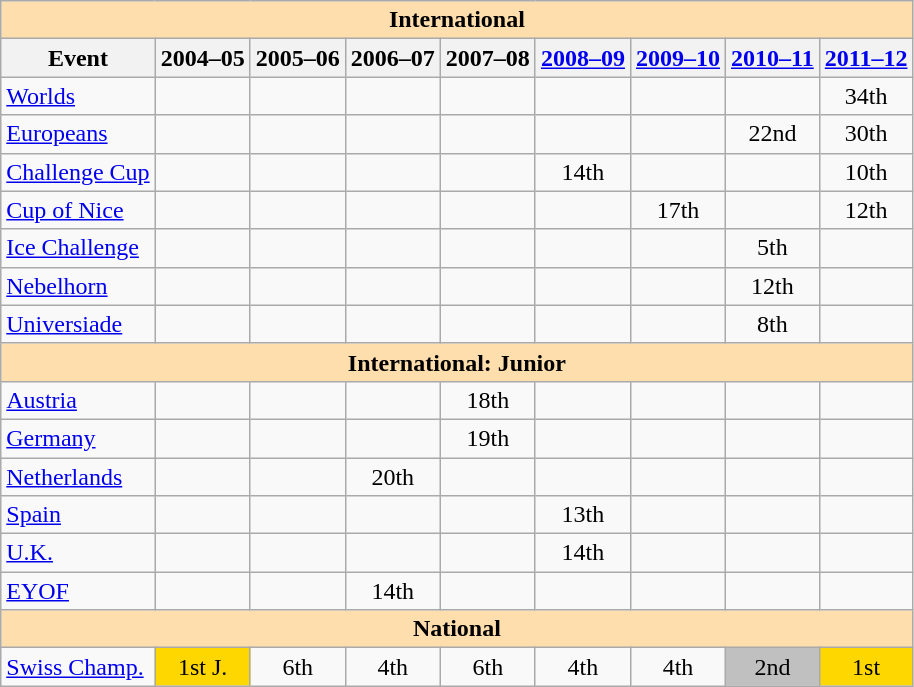<table class="wikitable" style="text-align:center">
<tr>
<th colspan="9" style="background-color: #ffdead; " align="center"><strong>International</strong></th>
</tr>
<tr>
<th>Event</th>
<th>2004–05</th>
<th>2005–06</th>
<th>2006–07</th>
<th>2007–08</th>
<th><a href='#'>2008–09</a></th>
<th><a href='#'>2009–10</a></th>
<th><a href='#'>2010–11</a></th>
<th><a href='#'>2011–12</a></th>
</tr>
<tr>
<td align=left><a href='#'>Worlds</a></td>
<td></td>
<td></td>
<td></td>
<td></td>
<td></td>
<td></td>
<td></td>
<td>34th</td>
</tr>
<tr>
<td align=left><a href='#'>Europeans</a></td>
<td></td>
<td></td>
<td></td>
<td></td>
<td></td>
<td></td>
<td>22nd</td>
<td>30th</td>
</tr>
<tr>
<td align=left><a href='#'>Challenge Cup</a></td>
<td></td>
<td></td>
<td></td>
<td></td>
<td>14th</td>
<td></td>
<td></td>
<td>10th</td>
</tr>
<tr>
<td align=left><a href='#'>Cup of Nice</a></td>
<td></td>
<td></td>
<td></td>
<td></td>
<td></td>
<td>17th</td>
<td></td>
<td>12th</td>
</tr>
<tr>
<td align=left><a href='#'>Ice Challenge</a></td>
<td></td>
<td></td>
<td></td>
<td></td>
<td></td>
<td></td>
<td>5th</td>
<td></td>
</tr>
<tr>
<td align=left><a href='#'>Nebelhorn</a></td>
<td></td>
<td></td>
<td></td>
<td></td>
<td></td>
<td></td>
<td>12th</td>
<td></td>
</tr>
<tr>
<td align=left><a href='#'>Universiade</a></td>
<td></td>
<td></td>
<td></td>
<td></td>
<td></td>
<td></td>
<td>8th</td>
<td></td>
</tr>
<tr>
<th colspan="9" style="background-color: #ffdead; " align="center"><strong>International: Junior</strong></th>
</tr>
<tr>
<td align=left> <a href='#'>Austria</a></td>
<td></td>
<td></td>
<td></td>
<td>18th</td>
<td></td>
<td></td>
<td></td>
<td></td>
</tr>
<tr>
<td align=left> <a href='#'>Germany</a></td>
<td></td>
<td></td>
<td></td>
<td>19th</td>
<td></td>
<td></td>
<td></td>
<td></td>
</tr>
<tr>
<td align=left> <a href='#'>Netherlands</a></td>
<td></td>
<td></td>
<td>20th</td>
<td></td>
<td></td>
<td></td>
<td></td>
<td></td>
</tr>
<tr>
<td align=left> <a href='#'>Spain</a></td>
<td></td>
<td></td>
<td></td>
<td></td>
<td>13th</td>
<td></td>
<td></td>
<td></td>
</tr>
<tr>
<td align=left> <a href='#'>U.K.</a></td>
<td></td>
<td></td>
<td></td>
<td></td>
<td>14th</td>
<td></td>
<td></td>
<td></td>
</tr>
<tr>
<td align=left><a href='#'>EYOF</a></td>
<td></td>
<td></td>
<td>14th</td>
<td></td>
<td></td>
<td></td>
<td></td>
<td></td>
</tr>
<tr>
<th colspan="9" style="background-color: #ffdead; " align="center"><strong>National</strong></th>
</tr>
<tr>
<td align=left><a href='#'>Swiss Champ.</a></td>
<td bgcolor="gold">1st J.</td>
<td>6th</td>
<td>4th</td>
<td>6th</td>
<td>4th</td>
<td>4th</td>
<td bgcolor=silver>2nd</td>
<td bgcolor=gold>1st</td>
</tr>
</table>
